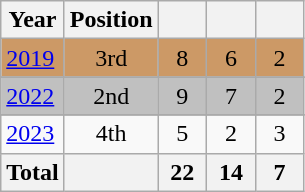<table class="wikitable" style="text-align: center;">
<tr>
<th>Year</th>
<th>Position</th>
<th width=25px></th>
<th width=25px></th>
<th width=25px></th>
</tr>
<tr bgcolor="#CC9966">
<td style="text-align: left;"> <a href='#'>2019</a></td>
<td>3rd</td>
<td>8</td>
<td>6</td>
<td>2</td>
</tr>
<tr>
</tr>
<tr bgcolor="silver">
<td style="text-align: left;"> <a href='#'>2022</a></td>
<td>2nd</td>
<td>9</td>
<td>7</td>
<td>2</td>
</tr>
<tr>
</tr>
<tr>
<td style="text-align: left;"> <a href='#'>2023</a></td>
<td>4th</td>
<td>5</td>
<td>2</td>
<td>3</td>
</tr>
<tr>
<th>Total</th>
<th></th>
<th>22</th>
<th>14</th>
<th>7</th>
</tr>
</table>
